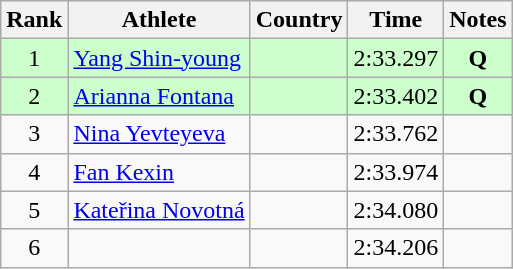<table class="wikitable sortable" style="text-align:center">
<tr>
<th>Rank</th>
<th>Athlete</th>
<th>Country</th>
<th>Time</th>
<th>Notes</th>
</tr>
<tr bgcolor="#ccffcc">
<td>1</td>
<td align=left><a href='#'>Yang Shin-young</a></td>
<td align=left></td>
<td>2:33.297</td>
<td><strong>Q</strong></td>
</tr>
<tr bgcolor="#ccffcc">
<td>2</td>
<td align=left><a href='#'>Arianna Fontana</a></td>
<td align=left></td>
<td>2:33.402</td>
<td><strong>Q</strong></td>
</tr>
<tr>
<td>3</td>
<td align=left><a href='#'>Nina Yevteyeva</a></td>
<td align=left></td>
<td>2:33.762</td>
<td></td>
</tr>
<tr>
<td>4</td>
<td align=left><a href='#'>Fan Kexin</a></td>
<td align=left></td>
<td>2:33.974</td>
<td></td>
</tr>
<tr>
<td>5</td>
<td align=left><a href='#'>Kateřina Novotná</a></td>
<td align=left></td>
<td>2:34.080</td>
<td></td>
</tr>
<tr>
<td>6</td>
<td align=left></td>
<td align=left></td>
<td>2:34.206</td>
<td></td>
</tr>
</table>
